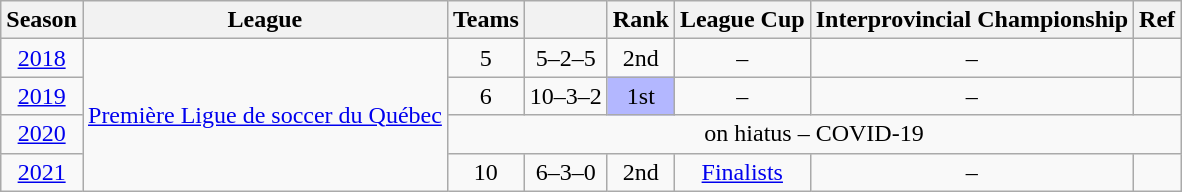<table class="wikitable" style="text-align: center;">
<tr>
<th>Season</th>
<th>League</th>
<th>Teams</th>
<th></th>
<th>Rank</th>
<th>League Cup</th>
<th>Interprovincial Championship</th>
<th>Ref</th>
</tr>
<tr>
<td><a href='#'>2018</a></td>
<td rowspan="5"><a href='#'>Première Ligue de soccer du Québec</a></td>
<td>5</td>
<td>5–2–5</td>
<td>2nd</td>
<td>–</td>
<td>–</td>
<td></td>
</tr>
<tr>
<td><a href='#'>2019</a></td>
<td>6</td>
<td>10–3–2</td>
<td bgcolor="B3B7FF">1st</td>
<td>–</td>
<td>–</td>
<td></td>
</tr>
<tr>
<td><a href='#'>2020</a></td>
<td colspan="6">on hiatus – COVID-19</td>
</tr>
<tr>
<td><a href='#'>2021</a></td>
<td>10</td>
<td>6–3–0</td>
<td>2nd</td>
<td><a href='#'>Finalists</a></td>
<td>–</td>
<td></td>
</tr>
</table>
